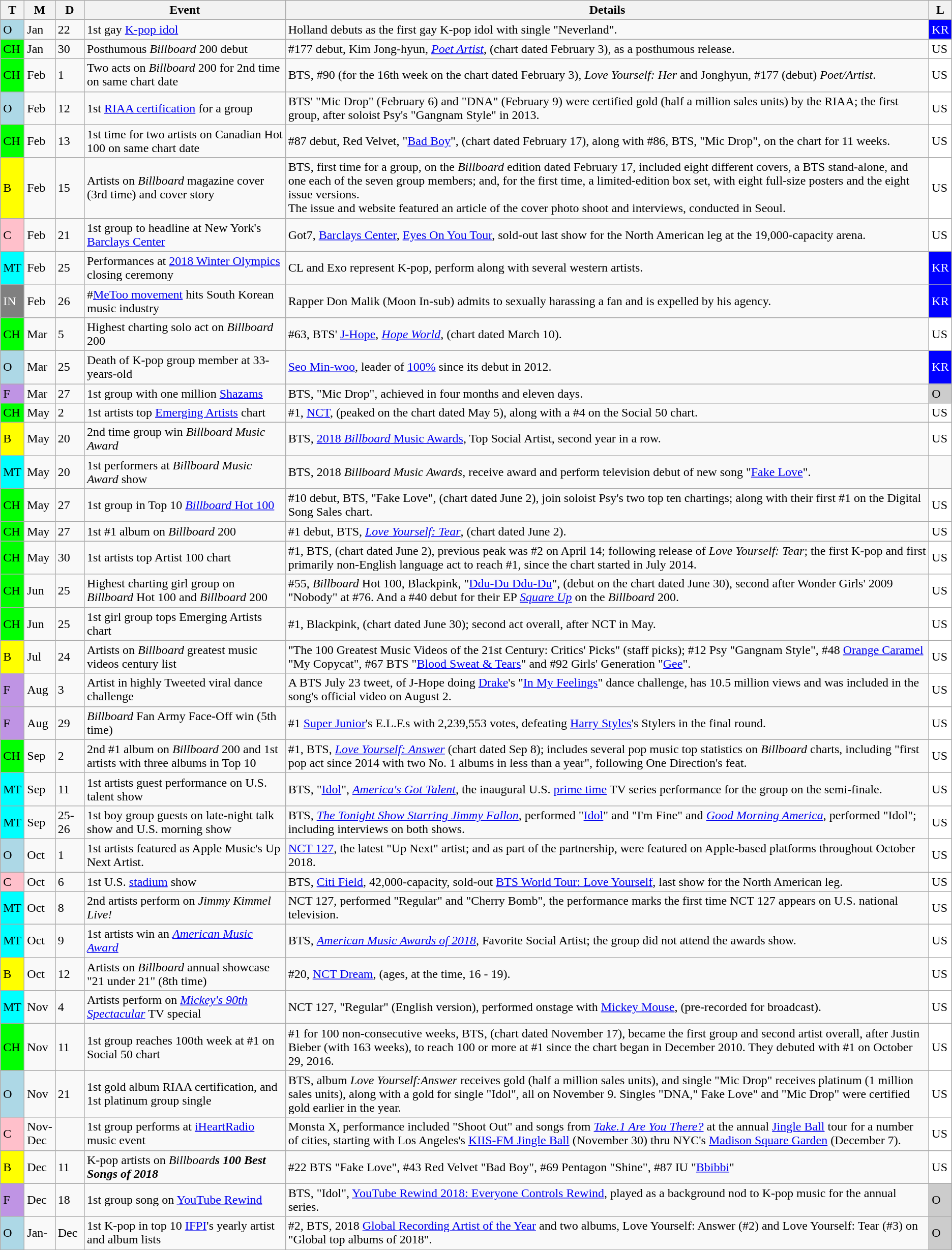<table class="wikitable">
<tr>
<th>T</th>
<th>M</th>
<th>D</th>
<th>Event</th>
<th>Details</th>
<th>L</th>
</tr>
<tr>
<td style="background:lightBlue">O</td>
<td>Jan</td>
<td>22</td>
<td>1st gay <a href='#'>K-pop idol</a></td>
<td>Holland debuts as the first gay K-pop idol with single "Neverland".</td>
<td style="background:blue; color:white">KR</td>
</tr>
<tr>
<td style="background:lime">CH</td>
<td>Jan</td>
<td>30</td>
<td>Posthumous <em>Billboard</em> 200 debut</td>
<td>#177 debut, Kim Jong-hyun, <em><a href='#'>Poet  Artist</a></em>, (chart dated February 3), as a posthumous release.</td>
<td style="background:white">US</td>
</tr>
<tr>
<td style="background:lime">CH</td>
<td>Feb</td>
<td>1</td>
<td>Two acts on <em>Billboard</em> 200 for 2nd time on same chart date</td>
<td>BTS, #90 (for the 16th week on the chart dated February 3), <em>Love Yourself: Her</em> and Jonghyun, #177 (debut) <em>Poet/Artist</em>.</td>
<td style="background:white">US</td>
</tr>
<tr>
<td style="background:lightBlue">O</td>
<td>Feb</td>
<td>12</td>
<td>1st <a href='#'>RIAA certification</a> for a group</td>
<td>BTS' "Mic Drop" (February 6) and "DNA" (February 9) were certified gold (half a million sales units) by the RIAA; the first group, after soloist Psy's "Gangnam Style" in 2013.</td>
<td style="background:white">US</td>
</tr>
<tr>
<td style="background:lime">CH</td>
<td>Feb</td>
<td>13</td>
<td>1st time for two artists on Canadian Hot 100 on same chart date</td>
<td>#87 debut, Red Velvet, "<a href='#'>Bad Boy</a>", (chart dated February 17), along with #86, BTS, "Mic Drop", on the chart for 11 weeks.</td>
<td style="background:white">US</td>
</tr>
<tr>
<td style="background:yellow">B</td>
<td>Feb</td>
<td>15</td>
<td>Artists on <em>Billboard</em> magazine cover (3rd time) and cover story</td>
<td>BTS, first time for a group, on the <em>Billboard</em> edition dated February 17, included eight different covers, a BTS stand-alone, and one each of the seven group members; and, for the first time, a limited-edition box set, with eight full-size posters and the eight issue versions.<br>The issue and website featured an article of the cover photo shoot and interviews, conducted in Seoul.</td>
<td style="background:white">US</td>
</tr>
<tr>
<td style="background:pink">C</td>
<td>Feb</td>
<td>21</td>
<td>1st group to headline at New York's <a href='#'>Barclays Center</a></td>
<td>Got7, <a href='#'>Barclays Center</a>, <a href='#'>Eyes On You Tour</a>, sold-out last show for the North American leg at the 19,000-capacity arena.</td>
<td style="background:white">US</td>
</tr>
<tr>
<td style="background:aqua">MT</td>
<td>Feb</td>
<td>25</td>
<td>Performances at <a href='#'>2018 Winter Olympics</a> closing ceremony</td>
<td>CL and Exo represent K-pop, perform along with several western artists.</td>
<td style="background:blue; color:white">KR</td>
</tr>
<tr>
<td style="background:gray; color:white">IN</td>
<td>Feb</td>
<td>26</td>
<td>#<a href='#'>MeToo movement</a> hits South Korean music industry</td>
<td>Rapper Don Malik (Moon In-sub) admits to sexually harassing a fan and is expelled by his agency.</td>
<td style="background:blue; color:white">KR</td>
</tr>
<tr>
<td style="background:lime">CH</td>
<td>Mar</td>
<td>5</td>
<td>Highest charting solo act on <em>Billboard</em> 200</td>
<td>#63, BTS' <a href='#'>J-Hope</a>, <em><a href='#'>Hope World</a></em>, (chart dated March 10).</td>
<td style="background:white">US</td>
</tr>
<tr>
<td style="background:lightBlue">O</td>
<td>Mar</td>
<td>25</td>
<td>Death of K-pop group member at 33-years-old</td>
<td><a href='#'>Seo Min-woo</a>, leader of <a href='#'>100%</a> since its debut in 2012.</td>
<td style="background:blue; color:white">KR</td>
</tr>
<tr>
<td style="background:#BF94E4">F</td>
<td>Mar</td>
<td>27</td>
<td>1st group with one million <a href='#'>Shazams</a></td>
<td>BTS, "Mic Drop", achieved in four months and eleven days.</td>
<td style="background:#ccc">O</td>
</tr>
<tr>
<td style="background:lime">CH</td>
<td>May</td>
<td>2</td>
<td>1st artists top <a href='#'>Emerging Artists</a> chart</td>
<td>#1, <a href='#'>NCT</a>, (peaked on the chart dated May 5), along with a #4 on the Social 50 chart.</td>
<td style="background:white">US</td>
</tr>
<tr>
<td style="background:yellow">B</td>
<td>May</td>
<td>20</td>
<td>2nd time group win <em>Billboard Music Award</em></td>
<td>BTS, <a href='#'>2018 <em>Billboard</em> Music Awards</a>, Top Social Artist, second year in a row.</td>
<td style="background:white">US</td>
</tr>
<tr>
<td style="background:aqua">MT</td>
<td>May</td>
<td>20</td>
<td>1st performers at <em>Billboard Music Award</em> show</td>
<td>BTS, 2018 <em>Billboard Music Awards</em>, receive award and perform television debut of new song "<a href='#'>Fake Love</a>".</td>
</tr>
<tr>
<td style="background:lime">CH</td>
<td>May</td>
<td>27</td>
<td>1st group in Top 10 <a href='#'><em>Billboard</em> Hot 100</a></td>
<td>#10 debut, BTS, "Fake Love", (chart dated June 2), join soloist Psy's two top ten chartings; along with their first #1 on the Digital Song Sales chart.</td>
<td style="background:white">US</td>
</tr>
<tr>
<td style="background:lime">CH</td>
<td>May</td>
<td>27</td>
<td>1st #1 album on <em>Billboard</em> 200</td>
<td>#1 debut, BTS, <em><a href='#'>Love Yourself: Tear</a></em>, (chart dated June 2).</td>
<td style="background:white">US</td>
</tr>
<tr>
<td style="background:lime">CH</td>
<td>May</td>
<td>30</td>
<td>1st artists top Artist 100 chart</td>
<td>#1, BTS, (chart dated June 2), previous peak was #2 on April 14; following release of <em>Love Yourself: Tear</em>; the first K-pop and first primarily non-English language act to reach #1, since the chart started in July 2014.</td>
<td style="background:white">US</td>
</tr>
<tr>
<td style="background:lime">CH</td>
<td>Jun</td>
<td>25</td>
<td>Highest charting girl group on <em>Billboard</em> Hot 100 and <em>Billboard</em> 200</td>
<td>#55, <em>Billboard</em> Hot 100, Blackpink, "<a href='#'>Ddu-Du Ddu-Du</a>", (debut on the chart dated June 30), second after Wonder Girls' 2009 "Nobody" at #76. And a #40 debut for their EP <em><a href='#'>Square Up</a></em> on the <em>Billboard</em> 200.</td>
<td style="background:white">US</td>
</tr>
<tr>
<td style="background:lime">CH</td>
<td>Jun</td>
<td>25</td>
<td>1st girl group tops Emerging Artists chart</td>
<td>#1, Blackpink, (chart dated June 30); second act overall, after NCT in May.</td>
<td style="background:white">US</td>
</tr>
<tr>
<td style="background:yellow">B</td>
<td>Jul</td>
<td>24</td>
<td>Artists on <em>Billboard</em> greatest music videos century list</td>
<td>"The 100 Greatest Music Videos of the 21st Century: Critics' Picks" (staff picks); #12 Psy "Gangnam Style", #48 <a href='#'>Orange Caramel</a> "My Copycat", #67 BTS "<a href='#'>Blood Sweat & Tears</a>" and #92 Girls' Generation "<a href='#'>Gee</a>".</td>
<td style="background:white">US</td>
</tr>
<tr>
<td style="background:#BF94E4">F</td>
<td>Aug</td>
<td>3</td>
<td>Artist in highly Tweeted viral dance challenge</td>
<td>A BTS July 23 tweet, of J-Hope doing <a href='#'>Drake</a>'s "<a href='#'>In My Feelings</a>" dance challenge, has 10.5 million views and was included in the song's official video on August 2.</td>
<td style="background:white">US</td>
</tr>
<tr>
<td style="background:#BF94E4">F</td>
<td>Aug</td>
<td>29</td>
<td><em>Billboard</em> Fan Army Face-Off win (5th time)</td>
<td>#1 <a href='#'>Super Junior</a>'s E.L.F.s with 2,239,553 votes, defeating <a href='#'>Harry Styles</a>'s Stylers in the final round.</td>
<td style="background:white">US</td>
</tr>
<tr>
<td style="background:lime">CH</td>
<td>Sep</td>
<td>2</td>
<td>2nd #1 album on <em>Billboard</em> 200 and 1st artists with three albums in Top 10</td>
<td>#1, BTS, <em><a href='#'>Love Yourself: Answer</a></em> (chart dated Sep 8); includes several pop music top statistics on <em>Billboard</em> charts, including "first pop act since 2014 with two No. 1 albums in less than a year", following One Direction's feat.</td>
<td style="background:white">US</td>
</tr>
<tr>
<td style="background:aqua">MT</td>
<td>Sep</td>
<td>11</td>
<td>1st artists guest performance on U.S. talent show</td>
<td>BTS, "<a href='#'>Idol</a>", <em><a href='#'>America's Got Talent</a></em>, the inaugural U.S. <a href='#'>prime time</a> TV series performance for the group on the semi-finale.</td>
<td style="background:white">US</td>
</tr>
<tr>
<td style="background:aqua">MT</td>
<td>Sep</td>
<td>25-26</td>
<td>1st boy group guests on late-night talk show and U.S. morning show</td>
<td>BTS, <em><a href='#'>The Tonight Show Starring Jimmy Fallon</a></em>, performed "<a href='#'>Idol</a>" and "I'm Fine" and <em><a href='#'>Good Morning America</a></em>, performed "Idol"; including interviews on both shows.</td>
<td style="background:white">US</td>
</tr>
<tr>
<td style="background:lightBlue">O</td>
<td>Oct</td>
<td>1</td>
<td>1st artists featured as Apple Music's Up Next Artist.</td>
<td><a href='#'>NCT 127</a>, the latest "Up Next" artist; and as part of the partnership, were featured on Apple-based platforms throughout October 2018.</td>
<td style="background:white">US</td>
</tr>
<tr>
<td style="background:pink">C</td>
<td>Oct</td>
<td>6</td>
<td>1st U.S. <a href='#'>stadium</a> show</td>
<td>BTS, <a href='#'>Citi Field</a>, 42,000-capacity, sold-out <a href='#'>BTS World Tour: Love Yourself</a>, last show for the North American leg.</td>
<td style="background:white">US</td>
</tr>
<tr>
<td style="background:aqua">MT</td>
<td>Oct</td>
<td>8</td>
<td>2nd artists perform on <em>Jimmy Kimmel Live!</em></td>
<td>NCT 127, performed "Regular" and "Cherry Bomb", the performance marks the first time NCT 127 appears on U.S. national television.</td>
<td style="background:white">US</td>
</tr>
<tr>
<td style="background:aqua">MT</td>
<td>Oct</td>
<td>9</td>
<td>1st artists win an <em><a href='#'>American Music Award</a></em></td>
<td>BTS, <em><a href='#'>American Music Awards of 2018</a></em>, Favorite Social Artist; the group did not attend the awards show.</td>
<td style="background:white">US</td>
</tr>
<tr>
<td style="background:yellow">B</td>
<td>Oct</td>
<td>12</td>
<td>Artists on <em>Billboard</em> annual showcase "21 under 21" (8th time)</td>
<td>#20, <a href='#'>NCT Dream</a>, (ages, at the time, 16 - 19).</td>
<td style="background:white">US</td>
</tr>
<tr>
<td style="background:aqua">MT</td>
<td>Nov</td>
<td>4</td>
<td>Artists perform on <em><a href='#'>Mickey's 90th Spectacular</a></em> TV special</td>
<td>NCT 127, "Regular" (English version), performed onstage with <a href='#'>Mickey Mouse</a>, (pre-recorded for broadcast).</td>
<td style="background:white">US</td>
</tr>
<tr>
<td style="background:lime">CH</td>
<td>Nov</td>
<td>11</td>
<td>1st group reaches 100th week at #1 on Social 50 chart</td>
<td>#1 for 100 non-consecutive weeks, BTS, (chart dated November 17), became the first group and second artist overall, after Justin Bieber (with 163 weeks), to reach 100 or more at #1 since the chart began in December 2010. They debuted with #1 on October 29, 2016.</td>
<td style="background:white">US</td>
</tr>
<tr>
<td style="background:lightBlue">O</td>
<td>Nov</td>
<td>21</td>
<td>1st gold album RIAA certification, and 1st platinum group single</td>
<td>BTS, album <em>Love Yourself:Answer</em> receives gold (half a million sales units), and single "Mic Drop" receives platinum (1 million sales units), along with a gold for single "Idol", all on November 9. Singles "DNA," Fake Love" and "Mic Drop" were certified gold earlier in the year.</td>
<td style="background:white">US</td>
</tr>
<tr>
<td style="background:pink">C</td>
<td>Nov-<br>Dec</td>
<td></td>
<td>1st group performs at <a href='#'>iHeartRadio</a> music event</td>
<td>Monsta X, performance included "Shoot Out" and songs from <em><a href='#'>Take.1 Are You There?</a></em> at the annual <a href='#'>Jingle Ball</a> tour for a number of cities, starting with Los Angeles's <a href='#'>KIIS-FM Jingle Ball</a> (November 30) thru NYC's <a href='#'>Madison Square Garden</a> (December 7).</td>
<td style="background:white">US</td>
</tr>
<tr>
<td style="background:yellow">B</td>
<td>Dec</td>
<td>11</td>
<td>K-pop artists on <em>Billboard<strong>s 100 Best Songs of 2018</td>
<td>#22 BTS "Fake Love", #43 Red Velvet "Bad Boy", #69 Pentagon "Shine", #87 IU "<a href='#'>Bbibbi</a>"</td>
<td style="background:white">US</td>
</tr>
<tr>
<td style="background:#BF94E4">F</td>
<td>Dec</td>
<td>18</td>
<td>1st group song on <a href='#'>YouTube Rewind</a></td>
<td>BTS, "Idol", <a href='#'>YouTube Rewind 2018: Everyone Controls Rewind</a>, played as a background nod to K-pop music for the annual series.</td>
<td style="background:#ccc">O</td>
</tr>
<tr>
<td style="background:lightBlue">O</td>
<td>Jan-</td>
<td>Dec</td>
<td>1st K-pop in top 10 <a href='#'>IFPI</a>'s yearly artist and album lists</td>
<td>#2, BTS, 2018 <a href='#'>Global Recording Artist of the Year</a> and two albums, Love Yourself: Answer (#2) and Love Yourself: Tear (#3) on "Global top albums of 2018".</td>
<td style="background:#ccc">O</td>
</tr>
</table>
